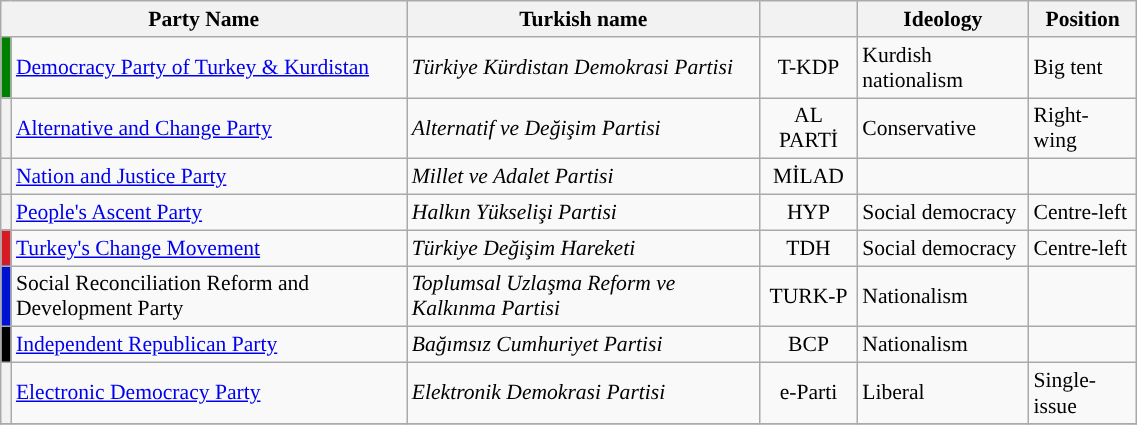<table class="wikitable sortable" style="text-align:left;;width: 60%;font-size:90%">
<tr>
<th style="background-color:#FFFFF; color:black;" colspan="2">Party Name</th>
<th>Turkish name</th>
<th style="background-color:#FFFFF; color:black;"></th>
<th style="background-color:#FFFFF; color:black;">Ideology</th>
<th style="background-color:#FFFFF; color:black;">Position</th>
</tr>
<tr>
<th style="background-color:#008000"></th>
<td><a href='#'>Democracy Party of Turkey & Kurdistan</a></td>
<td><em>Türkiye Kürdistan Demokrasi Partisi</em></td>
<td align="center">T-KDP</td>
<td>Kurdish nationalism</td>
<td>Big tent</td>
</tr>
<tr>
<th style="background-color:"></th>
<td><a href='#'>Alternative and Change Party</a></td>
<td><em>Alternatif ve Değişim Partisi</em></td>
<td align="center">AL PARTİ</td>
<td>Conservative</td>
<td>Right-wing</td>
</tr>
<tr>
<th style="background-color:"></th>
<td><a href='#'>Nation and Justice Party</a></td>
<td><em>Millet ve Adalet Partisi</em></td>
<td align="center">MİLAD</td>
<td></td>
<td></td>
</tr>
<tr>
<th style="background-color:"></th>
<td><a href='#'>People's Ascent Party</a></td>
<td><em>Halkın Yükselişi Partisi</em></td>
<td align="center">HYP</td>
<td>Social democracy</td>
<td>Centre-left</td>
</tr>
<tr>
<th style="background-color:#D51B26"></th>
<td><a href='#'>Turkey's Change Movement</a></td>
<td><em>Türkiye Değişim Hareketi</em></td>
<td align="center">TDH</td>
<td>Social democracy</td>
<td>Centre-left</td>
</tr>
<tr>
<th style="background-color:#0011D1"></th>
<td>Social Reconciliation Reform and Development Party</td>
<td><em>Toplumsal Uzlaşma Reform ve Kalkınma Partisi</em></td>
<td align="center">TURK-P</td>
<td>Nationalism</td>
<td></td>
</tr>
<tr>
<th style="background-color:Black"></th>
<td><a href='#'>Independent Republican Party</a></td>
<td><em>Bağımsız Cumhuriyet Partisi</em></td>
<td align="center">BCP</td>
<td>Nationalism</td>
<td></td>
</tr>
<tr>
<th style="background-color:"></th>
<td><a href='#'>Electronic Democracy Party</a></td>
<td><em>Elektronik Demokrasi Partisi</em></td>
<td align="center">e-Parti</td>
<td>Liberal</td>
<td>Single-issue</td>
</tr>
<tr>
</tr>
</table>
